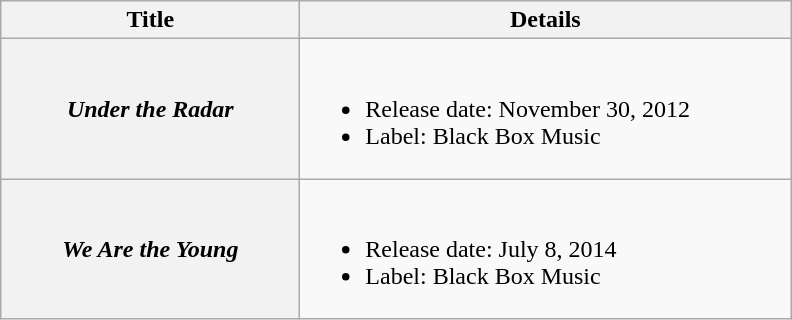<table class="wikitable plainrowheaders">
<tr>
<th style="width:12em;">Title</th>
<th style="width:20em;">Details</th>
</tr>
<tr>
<th scope="row"><em>Under the Radar</em></th>
<td><br><ul><li>Release date: November 30, 2012</li><li>Label: Black Box Music</li></ul></td>
</tr>
<tr>
<th scope="row"><em>We Are the Young</em></th>
<td><br><ul><li>Release date: July 8, 2014</li><li>Label: Black Box Music</li></ul></td>
</tr>
</table>
